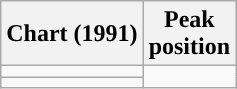<table class="wikitable">
<tr>
<th scope="col">Chart (1991)</th>
<th>Peak<br>position</th>
</tr>
<tr>
<td></td>
</tr>
<tr>
<td></td>
</tr>
</table>
